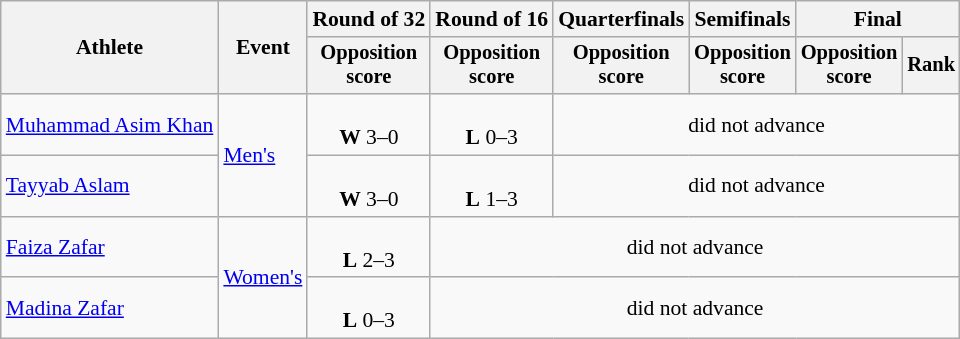<table class=wikitable style="font-size:90%; text-align:center;">
<tr>
<th rowspan="2">Athlete</th>
<th rowspan="2">Event</th>
<th>Round of 32</th>
<th>Round of 16</th>
<th>Quarterfinals</th>
<th>Semifinals</th>
<th colspan=2>Final</th>
</tr>
<tr style="font-size:95%">
<th>Opposition<br> score</th>
<th>Opposition<br> score</th>
<th>Opposition<br> score</th>
<th>Opposition<br> score</th>
<th>Opposition<br> score</th>
<th>Rank</th>
</tr>
<tr>
<td align=left><a href='#'>Muhammad Asim Khan</a></td>
<td align=left rowspan=2><a href='#'>Men's</a></td>
<td><br><strong>W</strong> 3–0</td>
<td><br><strong>L</strong> 0–3</td>
<td colspan=4>did not advance</td>
</tr>
<tr>
<td align=left><a href='#'>Tayyab Aslam</a></td>
<td><br><strong>W</strong> 3–0</td>
<td><br><strong>L</strong> 1–3</td>
<td colspan=4>did not advance</td>
</tr>
<tr>
<td align=left><a href='#'>Faiza Zafar</a></td>
<td align=left rowspan=2><a href='#'>Women's</a></td>
<td><br><strong>L</strong> 2–3</td>
<td colspan=5>did not advance</td>
</tr>
<tr>
<td align=left><a href='#'>Madina Zafar</a></td>
<td><br><strong>L</strong> 0–3</td>
<td colspan=5>did not advance</td>
</tr>
</table>
